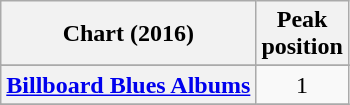<table class="wikitable sortable plainrowheaders" style="text-align:center">
<tr>
<th scope="col">Chart (2016)</th>
<th scope="col">Peak<br>position</th>
</tr>
<tr>
</tr>
<tr>
</tr>
<tr>
</tr>
<tr>
</tr>
<tr>
</tr>
<tr>
</tr>
<tr>
</tr>
<tr>
</tr>
<tr>
</tr>
<tr>
</tr>
<tr>
<th scope="row"><a href='#'>Billboard Blues Albums</a></th>
<td style="text-align:center;">1</td>
</tr>
<tr>
</tr>
</table>
